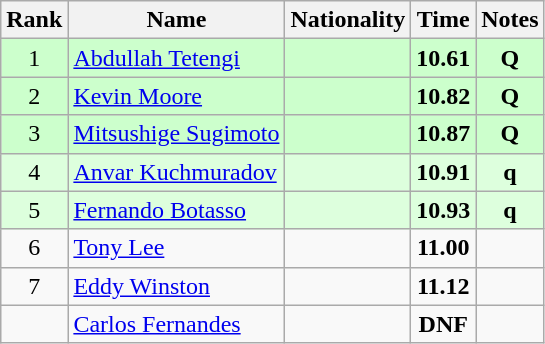<table class="wikitable sortable" style="text-align:center">
<tr>
<th>Rank</th>
<th>Name</th>
<th>Nationality</th>
<th>Time</th>
<th>Notes</th>
</tr>
<tr bgcolor=ccffcc>
<td>1</td>
<td align=left><a href='#'>Abdullah Tetengi</a></td>
<td align=left></td>
<td><strong>10.61</strong></td>
<td><strong>Q</strong></td>
</tr>
<tr bgcolor=ccffcc>
<td>2</td>
<td align=left><a href='#'>Kevin Moore</a></td>
<td align=left></td>
<td><strong>10.82</strong></td>
<td><strong>Q</strong></td>
</tr>
<tr bgcolor=ccffcc>
<td>3</td>
<td align=left><a href='#'>Mitsushige Sugimoto</a></td>
<td align=left></td>
<td><strong>10.87</strong></td>
<td><strong>Q</strong></td>
</tr>
<tr bgcolor=ddffdd>
<td>4</td>
<td align=left><a href='#'>Anvar Kuchmuradov</a></td>
<td align=left></td>
<td><strong>10.91</strong></td>
<td><strong>q</strong></td>
</tr>
<tr bgcolor=ddffdd>
<td>5</td>
<td align=left><a href='#'>Fernando Botasso</a></td>
<td align=left></td>
<td><strong>10.93</strong></td>
<td><strong>q</strong></td>
</tr>
<tr>
<td>6</td>
<td align=left><a href='#'>Tony Lee</a></td>
<td align=left></td>
<td><strong>11.00</strong></td>
<td></td>
</tr>
<tr>
<td>7</td>
<td align=left><a href='#'>Eddy Winston</a></td>
<td align=left></td>
<td><strong>11.12</strong></td>
<td></td>
</tr>
<tr>
<td></td>
<td align=left><a href='#'>Carlos Fernandes</a></td>
<td align=left></td>
<td><strong>DNF</strong></td>
<td></td>
</tr>
</table>
